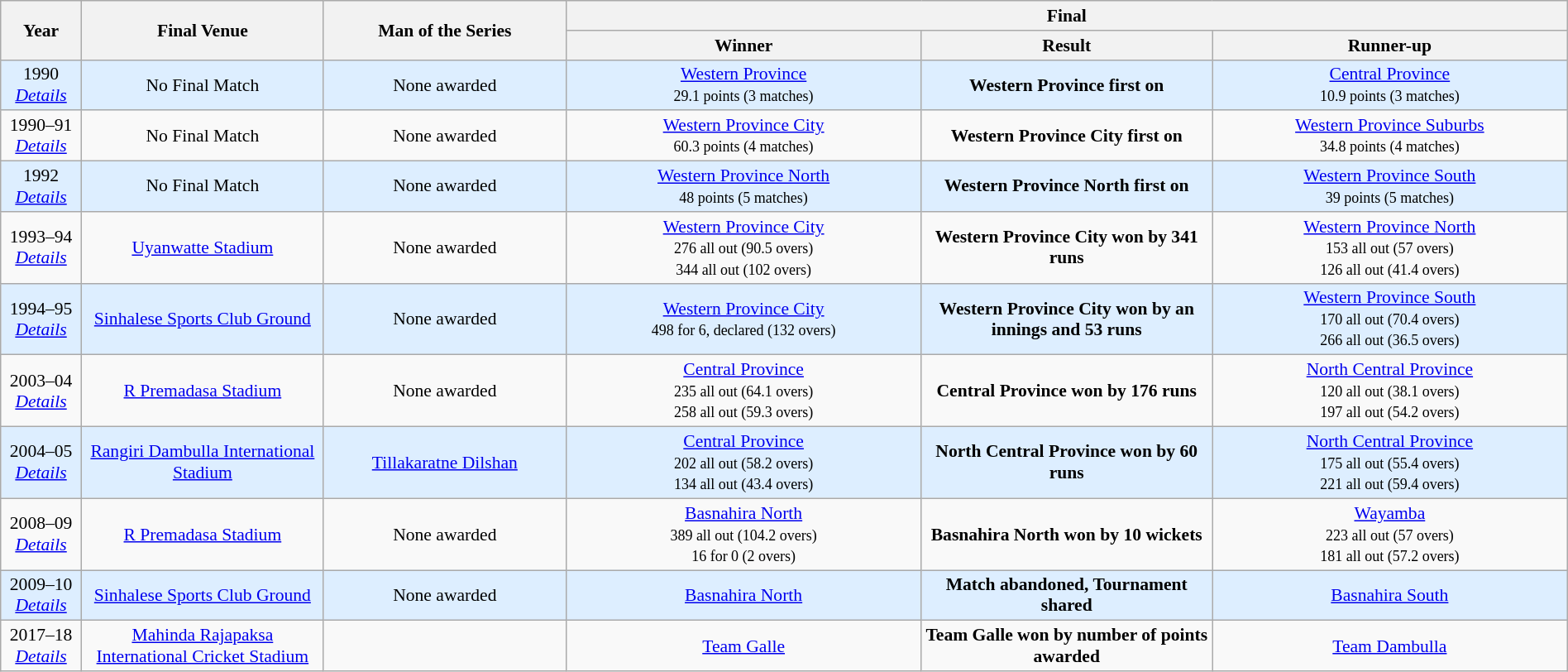<table class="wikitable" style="font-size:90%; width: 100%; text-align: center;">
<tr>
<th rowspan="2" style="width:5%;">Year</th>
<th rowspan="2" style="width:15%;">Final Venue</th>
<th rowspan="2" style="width:15%;">Man of the Series</th>
<th colspan=3>Final</th>
</tr>
<tr>
<th width=22%>Winner</th>
<th width=18%>Result</th>
<th width=22%>Runner-up</th>
</tr>
<tr style="background:#def;">
<td>1990<br><em><a href='#'>Details</a></em></td>
<td>No Final Match</td>
<td>None awarded</td>
<td><a href='#'>Western Province</a><br><small>29.1 points (3 matches)</small></td>
<td><strong>Western Province first on</strong> </td>
<td><a href='#'>Central Province</a><br><small>10.9 points (3 matches)</small></td>
</tr>
<tr>
<td>1990–91<br><em><a href='#'>Details</a></em></td>
<td>No Final Match</td>
<td>None awarded</td>
<td><a href='#'>Western Province City</a><br><small>60.3 points (4 matches)</small></td>
<td><strong>Western Province City first on</strong> </td>
<td><a href='#'>Western Province Suburbs</a><br><small>34.8 points (4 matches)</small></td>
</tr>
<tr style="background:#def;">
<td>1992<br><em><a href='#'>Details</a></em></td>
<td>No Final Match</td>
<td>None awarded</td>
<td><a href='#'>Western Province North</a><br><small>48 points (5 matches)</small></td>
<td><strong>Western Province North first on</strong> </td>
<td><a href='#'>Western Province South</a><br><small>39 points (5 matches)</small></td>
</tr>
<tr>
<td>1993–94<br><em><a href='#'>Details</a></em></td>
<td><a href='#'>Uyanwatte Stadium</a></td>
<td>None awarded</td>
<td><a href='#'>Western Province City</a><br><small>276 all out (90.5 overs)<br>344 all out (102 overs)</small></td>
<td><strong>Western Province City won by 341 runs</strong> </td>
<td><a href='#'>Western Province North</a><br><small>153 all out (57 overs)<br>126 all out (41.4 overs)</small></td>
</tr>
<tr style="background:#def;">
<td>1994–95<br><em><a href='#'>Details</a></em></td>
<td><a href='#'>Sinhalese Sports Club Ground</a></td>
<td>None awarded</td>
<td><a href='#'>Western Province City</a><br><small>498 for 6, declared (132 overs)</small></td>
<td><strong>Western Province City won by an innings and 53 runs</strong> </td>
<td><a href='#'>Western Province South</a><br><small>170 all out (70.4 overs)<br>266 all out (36.5 overs)</small></td>
</tr>
<tr>
<td>2003–04<br><em><a href='#'>Details</a></em></td>
<td><a href='#'>R Premadasa Stadium</a></td>
<td>None awarded</td>
<td><a href='#'>Central Province</a><br><small>235 all out (64.1 overs)<br>258 all out (59.3 overs)</small></td>
<td><strong>Central Province won by 176 runs</strong> </td>
<td><a href='#'>North Central Province</a><br><small>120 all out (38.1 overs)<br>197 all out (54.2 overs)</small></td>
</tr>
<tr style="background:#def;">
<td>2004–05<br><em><a href='#'>Details</a></em></td>
<td><a href='#'>Rangiri Dambulla International Stadium</a></td>
<td><a href='#'>Tillakaratne Dilshan</a></td>
<td><a href='#'>Central Province</a><br><small>202 all out (58.2 overs)<br>134 all out (43.4 overs)</small></td>
<td><strong>North Central Province won by 60 runs</strong> </td>
<td><a href='#'>North Central Province</a><br><small>175 all out (55.4 overs)<br>221 all out (59.4 overs)</small></td>
</tr>
<tr>
<td>2008–09<br><em><a href='#'>Details</a></em></td>
<td><a href='#'>R Premadasa Stadium</a></td>
<td>None awarded</td>
<td><a href='#'>Basnahira North</a><br><small>389 all out (104.2 overs)<br>16 for 0 (2 overs)</small></td>
<td><strong>Basnahira North won by 10 wickets</strong> </td>
<td><a href='#'>Wayamba</a><br><small>223 all out (57 overs)<br>181 all out (57.2 overs)</small></td>
</tr>
<tr style="background:#def;">
<td>2009–10<br><em><a href='#'>Details</a></em></td>
<td><a href='#'>Sinhalese Sports Club Ground</a></td>
<td>None awarded</td>
<td><a href='#'>Basnahira North</a></td>
<td><strong>Match abandoned, Tournament shared</strong> </td>
<td><a href='#'>Basnahira South</a></td>
</tr>
<tr>
<td>2017–18<br><em><a href='#'>Details</a></em></td>
<td><a href='#'>Mahinda Rajapaksa International Cricket Stadium</a></td>
<td></td>
<td><a href='#'>Team Galle</a></td>
<td><strong>Team Galle won by number of points awarded</strong> </td>
<td><a href='#'>Team Dambulla</a></td>
</tr>
</table>
